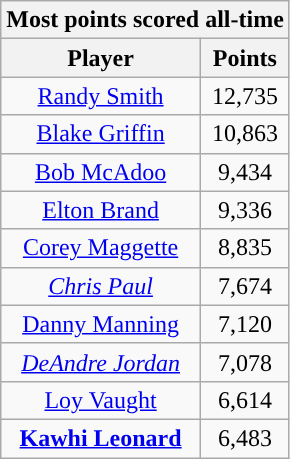<table class="wikitable sortable" style="text-align:center">
<tr>
<th colspan="2">Most points scored all-time</th>
</tr>
<tr>
<th>Player</th>
<th>Points</th>
</tr>
<tr>
<td><a href='#'>Randy Smith</a></td>
<td>12,735</td>
</tr>
<tr>
<td><a href='#'>Blake Griffin</a></td>
<td>10,863</td>
</tr>
<tr>
<td><a href='#'>Bob McAdoo</a></td>
<td>9,434</td>
</tr>
<tr>
<td><a href='#'>Elton Brand</a></td>
<td>9,336</td>
</tr>
<tr>
<td><a href='#'>Corey Maggette</a></td>
<td>8,835</td>
</tr>
<tr>
<td><em><a href='#'>Chris Paul</a></em></td>
<td>7,674</td>
</tr>
<tr>
<td><a href='#'>Danny Manning</a></td>
<td>7,120</td>
</tr>
<tr>
<td><em><a href='#'>DeAndre Jordan</a></em></td>
<td>7,078</td>
</tr>
<tr>
<td><a href='#'>Loy Vaught</a></td>
<td>6,614</td>
</tr>
<tr>
<td><strong><a href='#'>Kawhi Leonard</a></strong></td>
<td>6,483</td>
</tr>
</table>
